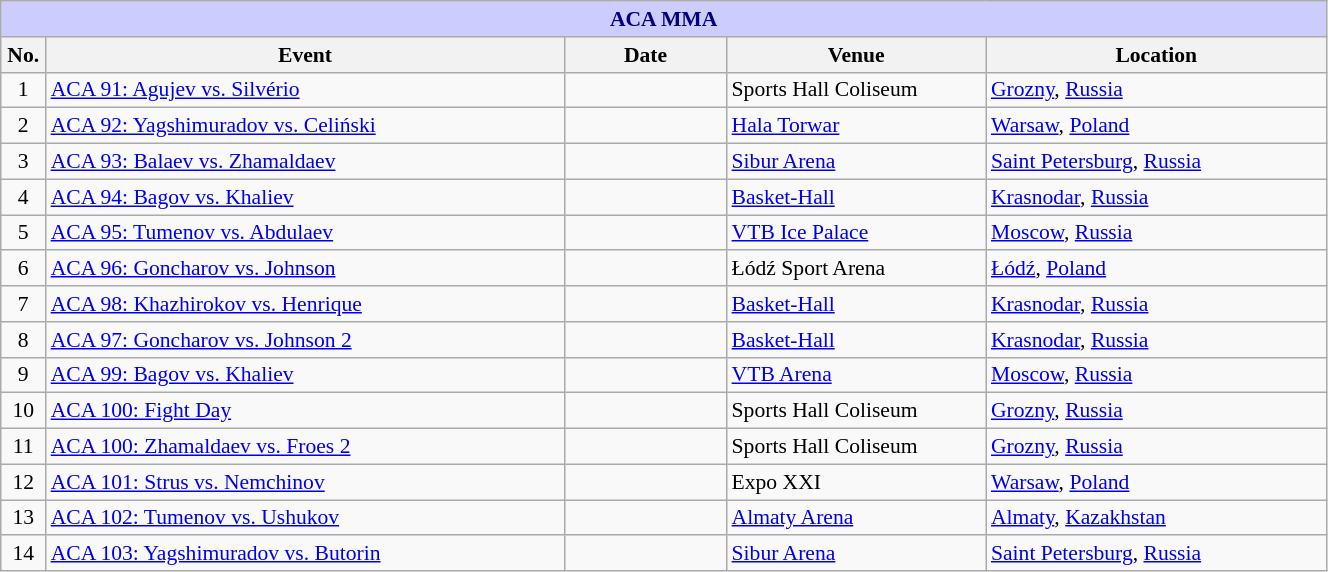<table class="wikitable" style="width:70%; font-size:90%;">
<tr>
<th colspan="8" style="background-color: #ccf; color: #000080; text-align: center;"><strong>ACA MMA</strong></th>
</tr>
<tr>
<th style= width:1%;">No.</th>
<th style= width:32%;">Event</th>
<th style= width:10%;">Date</th>
<th style= width:16%;">Venue</th>
<th style= width:21%;">Location</th>
</tr>
<tr>
<td align=center>1</td>
<td><a href='#'>ACA 91: Agujev vs. Silvério</a></td>
<td></td>
<td>Sports Hall Coliseum</td>
<td> <a href='#'>Grozny</a>, <a href='#'>Russia</a></td>
</tr>
<tr>
<td align=center>2</td>
<td><a href='#'>ACA 92: Yagshimuradov vs. Celiński</a></td>
<td></td>
<td><a href='#'>Hala Torwar</a></td>
<td> <a href='#'>Warsaw</a>, <a href='#'>Poland</a></td>
</tr>
<tr>
<td align=center>3</td>
<td><a href='#'>ACA 93: Balaev vs. Zhamaldaev</a></td>
<td></td>
<td><a href='#'>Sibur Arena</a></td>
<td> <a href='#'>Saint Petersburg</a>, <a href='#'>Russia</a></td>
</tr>
<tr>
<td align=center>4</td>
<td><a href='#'>ACA 94: Bagov vs. Khaliev</a></td>
<td></td>
<td><a href='#'>Basket-Hall</a></td>
<td> <a href='#'>Krasnodar</a>, <a href='#'>Russia</a></td>
</tr>
<tr>
<td align=center>5</td>
<td><a href='#'>ACA 95: Tumenov vs. Abdulaev</a></td>
<td></td>
<td><a href='#'>VTB Ice Palace</a></td>
<td> <a href='#'>Moscow</a>, <a href='#'>Russia</a></td>
</tr>
<tr>
<td align=center>6</td>
<td><a href='#'>ACA 96: Goncharov vs. Johnson</a></td>
<td></td>
<td>Łódź Sport Arena</td>
<td> <a href='#'>Łódź</a>, <a href='#'>Poland</a></td>
</tr>
<tr>
<td align=center>7</td>
<td><a href='#'>ACA 98: Khazhirokov vs. Henrique</a></td>
<td></td>
<td><a href='#'>Basket-Hall</a></td>
<td> <a href='#'>Krasnodar</a>, <a href='#'>Russia</a></td>
</tr>
<tr>
<td align=center>8</td>
<td><a href='#'>ACA 97: Goncharov vs. Johnson 2</a></td>
<td></td>
<td><a href='#'>Basket-Hall</a></td>
<td> <a href='#'>Krasnodar</a>, <a href='#'>Russia</a></td>
</tr>
<tr>
<td align=center>9</td>
<td><a href='#'>ACA 99: Bagov vs. Khaliev</a></td>
<td></td>
<td><a href='#'>VTB Arena</a></td>
<td> <a href='#'>Moscow</a>, <a href='#'>Russia</a></td>
</tr>
<tr>
<td align=center>10</td>
<td><a href='#'>ACA 100: Fight Day</a></td>
<td></td>
<td>Sports Hall Coliseum</td>
<td> <a href='#'>Grozny</a>, <a href='#'>Russia</a></td>
</tr>
<tr>
<td align=center>11</td>
<td><a href='#'>ACA 100: Zhamaldaev vs. Froes 2</a></td>
<td></td>
<td>Sports Hall Coliseum</td>
<td> <a href='#'>Grozny</a>, <a href='#'>Russia</a></td>
</tr>
<tr>
<td align=center>12</td>
<td><a href='#'>ACA 101: Strus vs. Nemchinov</a></td>
<td></td>
<td>Expo XXI</td>
<td> <a href='#'>Warsaw</a>, <a href='#'>Poland</a></td>
</tr>
<tr>
<td align=center>13</td>
<td><a href='#'>ACA 102: Tumenov vs. Ushukov</a></td>
<td></td>
<td><a href='#'>Almaty Arena</a></td>
<td> <a href='#'>Almaty</a>, <a href='#'>Kazakhstan</a></td>
</tr>
<tr>
<td align=center>14</td>
<td><a href='#'>ACA 103: Yagshimuradov vs. Butorin</a></td>
<td></td>
<td><a href='#'>Sibur Arena</a></td>
<td> <a href='#'>Saint Petersburg</a>, <a href='#'>Russia</a></td>
</tr>
</table>
